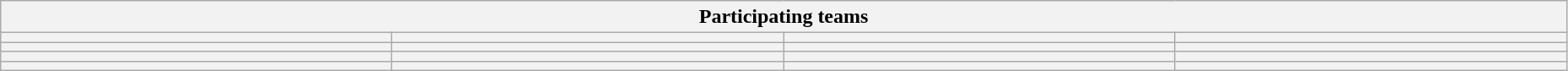<table class="wikitable" style="width:98%;">
<tr>
<th colspan=4>Participating teams</th>
</tr>
<tr>
<th width=25%></th>
<th width=25%></th>
<th width=25%></th>
<th width=25%></th>
</tr>
<tr>
<th></th>
<th></th>
<th></th>
<th></th>
</tr>
<tr>
<th></th>
<th></th>
<th></th>
<th></th>
</tr>
<tr>
<th></th>
<th></th>
<th></th>
<th></th>
</tr>
</table>
